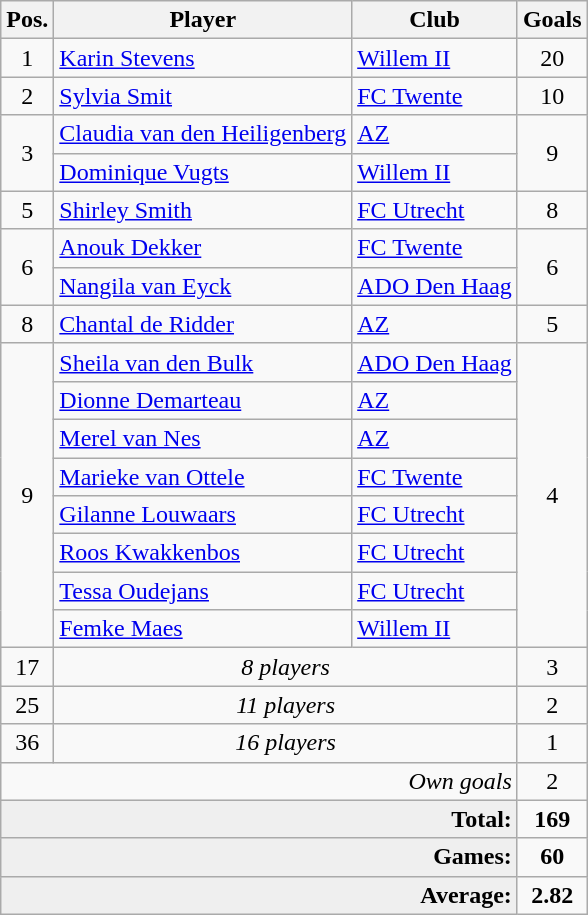<table class="wikitable">
<tr>
<th>Pos.</th>
<th>Player</th>
<th>Club</th>
<th>Goals</th>
</tr>
<tr>
<td rowspan=1 align="center">1</td>
<td> <a href='#'>Karin Stevens</a></td>
<td><a href='#'>Willem II</a></td>
<td rowspan=1 align="center">20</td>
</tr>
<tr>
<td rowspan=1 align="center">2</td>
<td> <a href='#'>Sylvia Smit</a></td>
<td><a href='#'>FC Twente</a></td>
<td rowspan=1 align="center">10</td>
</tr>
<tr>
<td rowspan=2 align="center">3</td>
<td> <a href='#'>Claudia van den Heiligenberg</a></td>
<td><a href='#'>AZ</a></td>
<td rowspan=2 align="center">9</td>
</tr>
<tr>
<td> <a href='#'>Dominique Vugts</a></td>
<td><a href='#'>Willem II</a></td>
</tr>
<tr>
<td rowspan=1 align="center">5</td>
<td> <a href='#'>Shirley Smith</a></td>
<td><a href='#'>FC Utrecht</a></td>
<td rowspan=1 align="center">8</td>
</tr>
<tr>
<td rowspan=2 align="center">6</td>
<td> <a href='#'>Anouk Dekker</a></td>
<td><a href='#'>FC Twente</a></td>
<td rowspan=2 align="center">6</td>
</tr>
<tr>
<td> <a href='#'>Nangila van Eyck</a></td>
<td><a href='#'>ADO Den Haag</a></td>
</tr>
<tr>
<td rowspan=1 align="center">8</td>
<td> <a href='#'>Chantal de Ridder</a></td>
<td><a href='#'>AZ</a></td>
<td rowspan=1 align="center">5</td>
</tr>
<tr>
<td rowspan=8 align="center">9</td>
<td> <a href='#'>Sheila van den Bulk</a></td>
<td><a href='#'>ADO Den Haag</a></td>
<td rowspan=8 align="center">4</td>
</tr>
<tr>
<td> <a href='#'>Dionne Demarteau</a></td>
<td><a href='#'>AZ</a></td>
</tr>
<tr>
<td> <a href='#'>Merel van Nes</a></td>
<td><a href='#'>AZ</a></td>
</tr>
<tr>
<td> <a href='#'>Marieke van Ottele</a></td>
<td><a href='#'>FC Twente</a></td>
</tr>
<tr>
<td> <a href='#'>Gilanne Louwaars</a></td>
<td><a href='#'>FC Utrecht</a></td>
</tr>
<tr>
<td> <a href='#'>Roos Kwakkenbos</a></td>
<td><a href='#'>FC Utrecht</a></td>
</tr>
<tr>
<td> <a href='#'>Tessa Oudejans</a></td>
<td><a href='#'>FC Utrecht</a></td>
</tr>
<tr>
<td> <a href='#'>Femke Maes</a></td>
<td><a href='#'>Willem II</a></td>
</tr>
<tr>
<td rowspan=1 align="center">17</td>
<td colspan=2 align="center"><em>8 players</em></td>
<td rowspan=1 align="center">3</td>
</tr>
<tr>
<td rowspan=1 align="center">25</td>
<td colspan=2 align="center"><em>11 players</em></td>
<td rowspan=1 align="center">2</td>
</tr>
<tr>
<td rowspan=1 align="center">36</td>
<td colspan=2 align="center"><em>16 players</em></td>
<td rowspan=1 align="center">1</td>
</tr>
<tr>
<td colspan=3 align="right"><em>Own goals</em></td>
<td rowspan=1 align="center">2</td>
</tr>
<tr>
<td bgcolor="#EFEFEF" colspan=3 align="right"><strong>Total:</strong></td>
<td align="center"><strong>169</strong></td>
</tr>
<tr>
<td bgcolor="#EFEFEF" colspan=3 align="right"><strong>Games:</strong></td>
<td align="center"><strong>60</strong></td>
</tr>
<tr>
<td bgcolor="#EFEFEF" colspan=3 align="right"><strong>Average:</strong></td>
<td align="center"><strong>2.82</strong></td>
</tr>
</table>
